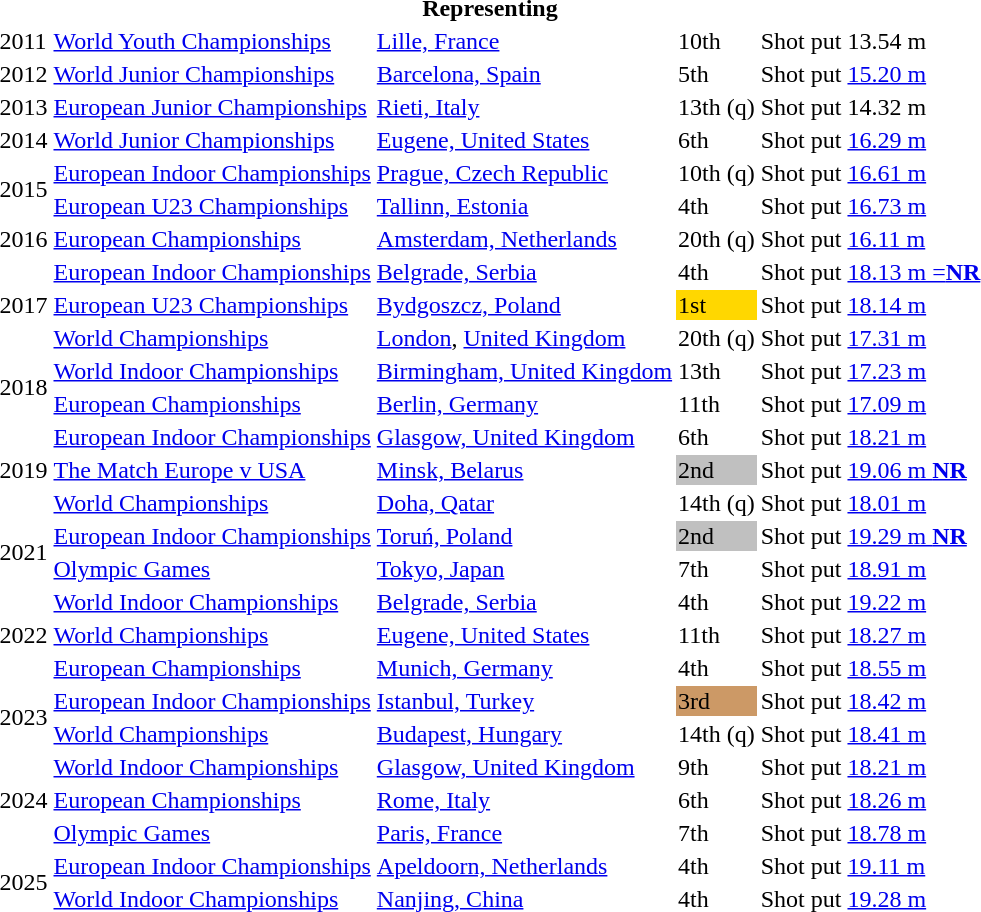<table>
<tr>
<th colspan="6">Representing </th>
</tr>
<tr>
<td>2011</td>
<td><a href='#'>World Youth Championships</a></td>
<td><a href='#'>Lille, France</a></td>
<td>10th</td>
<td>Shot put</td>
<td>13.54 m</td>
</tr>
<tr>
<td>2012</td>
<td><a href='#'>World Junior Championships</a></td>
<td><a href='#'>Barcelona, Spain</a></td>
<td>5th</td>
<td>Shot put</td>
<td><a href='#'>15.20 m</a></td>
</tr>
<tr>
<td>2013</td>
<td><a href='#'>European Junior Championships</a></td>
<td><a href='#'>Rieti, Italy</a></td>
<td>13th (q)</td>
<td>Shot put</td>
<td>14.32 m</td>
</tr>
<tr>
<td>2014</td>
<td><a href='#'>World Junior Championships</a></td>
<td><a href='#'>Eugene, United States</a></td>
<td>6th</td>
<td>Shot put</td>
<td><a href='#'>16.29 m</a></td>
</tr>
<tr>
<td rowspan=2>2015</td>
<td><a href='#'>European Indoor Championships</a></td>
<td><a href='#'>Prague, Czech Republic</a></td>
<td>10th (q)</td>
<td>Shot put</td>
<td><a href='#'>16.61 m</a></td>
</tr>
<tr>
<td><a href='#'>European U23 Championships</a></td>
<td><a href='#'>Tallinn, Estonia</a></td>
<td>4th</td>
<td>Shot put</td>
<td><a href='#'>16.73 m</a></td>
</tr>
<tr>
<td>2016</td>
<td><a href='#'>European Championships</a></td>
<td><a href='#'>Amsterdam, Netherlands</a></td>
<td>20th (q)</td>
<td>Shot put</td>
<td><a href='#'>16.11 m</a></td>
</tr>
<tr>
<td rowspan=3>2017</td>
<td><a href='#'>European Indoor Championships</a></td>
<td><a href='#'>Belgrade, Serbia</a></td>
<td>4th</td>
<td>Shot put</td>
<td><a href='#'>18.13 m =<strong>NR</strong></a></td>
</tr>
<tr>
<td><a href='#'>European U23 Championships</a></td>
<td><a href='#'>Bydgoszcz, Poland</a></td>
<td bgcolor=gold>1st</td>
<td>Shot put</td>
<td><a href='#'>18.14 m</a></td>
</tr>
<tr>
<td><a href='#'>World Championships</a></td>
<td><a href='#'>London</a>, <a href='#'>United Kingdom</a></td>
<td>20th (q)</td>
<td>Shot put</td>
<td><a href='#'>17.31 m</a></td>
</tr>
<tr>
<td rowspan=2>2018</td>
<td><a href='#'>World Indoor Championships</a></td>
<td><a href='#'>Birmingham, United Kingdom</a></td>
<td>13th</td>
<td>Shot put</td>
<td><a href='#'>17.23 m</a></td>
</tr>
<tr>
<td><a href='#'>European Championships</a></td>
<td><a href='#'>Berlin, Germany</a></td>
<td>11th</td>
<td>Shot put</td>
<td><a href='#'>17.09 m</a></td>
</tr>
<tr>
<td rowspan=3>2019</td>
<td><a href='#'>European Indoor Championships</a></td>
<td><a href='#'>Glasgow, United Kingdom</a></td>
<td>6th</td>
<td>Shot put</td>
<td><a href='#'>18.21 m</a></td>
</tr>
<tr>
<td><a href='#'>The Match Europe v USA</a></td>
<td><a href='#'>Minsk, Belarus</a></td>
<td bgcolor=silver>2nd</td>
<td>Shot put</td>
<td><a href='#'>19.06 m <strong>NR</strong></a></td>
</tr>
<tr>
<td><a href='#'>World Championships</a></td>
<td><a href='#'>Doha, Qatar</a></td>
<td>14th (q)</td>
<td>Shot put</td>
<td><a href='#'>18.01 m</a></td>
</tr>
<tr>
<td rowspan=2>2021</td>
<td><a href='#'>European Indoor Championships</a></td>
<td><a href='#'>Toruń, Poland</a></td>
<td bgcolor=silver>2nd</td>
<td>Shot put</td>
<td><a href='#'>19.29 m <strong>NR</strong></a></td>
</tr>
<tr>
<td><a href='#'>Olympic Games</a></td>
<td><a href='#'>Tokyo, Japan</a></td>
<td>7th</td>
<td>Shot put</td>
<td><a href='#'>18.91 m</a></td>
</tr>
<tr>
<td rowspan=3>2022</td>
<td><a href='#'>World Indoor Championships</a></td>
<td><a href='#'>Belgrade, Serbia</a></td>
<td>4th</td>
<td>Shot put</td>
<td><a href='#'>19.22 m</a></td>
</tr>
<tr>
<td><a href='#'>World Championships</a></td>
<td><a href='#'>Eugene, United States</a></td>
<td>11th</td>
<td>Shot put</td>
<td><a href='#'>18.27 m</a></td>
</tr>
<tr>
<td><a href='#'>European Championships</a></td>
<td><a href='#'>Munich, Germany</a></td>
<td>4th</td>
<td>Shot put</td>
<td><a href='#'>18.55 m</a></td>
</tr>
<tr>
<td rowspan=2>2023</td>
<td><a href='#'>European Indoor Championships</a></td>
<td><a href='#'>Istanbul, Turkey</a></td>
<td bgcolor="cc9966">3rd</td>
<td>Shot put</td>
<td><a href='#'>18.42 m</a></td>
</tr>
<tr>
<td><a href='#'>World Championships</a></td>
<td><a href='#'>Budapest, Hungary</a></td>
<td>14th (q)</td>
<td>Shot put</td>
<td><a href='#'>18.41 m</a></td>
</tr>
<tr>
<td rowspan=3>2024</td>
<td><a href='#'>World Indoor Championships</a></td>
<td><a href='#'>Glasgow, United Kingdom</a></td>
<td>9th</td>
<td>Shot put</td>
<td><a href='#'>18.21 m</a></td>
</tr>
<tr>
<td><a href='#'>European Championships</a></td>
<td><a href='#'>Rome, Italy</a></td>
<td>6th</td>
<td>Shot put</td>
<td><a href='#'>18.26 m</a></td>
</tr>
<tr>
<td><a href='#'>Olympic Games</a></td>
<td><a href='#'>Paris, France</a></td>
<td>7th</td>
<td>Shot put</td>
<td><a href='#'>18.78 m</a></td>
</tr>
<tr>
<td rowspan=2>2025</td>
<td><a href='#'>European Indoor Championships</a></td>
<td><a href='#'>Apeldoorn, Netherlands</a></td>
<td>4th</td>
<td>Shot put</td>
<td><a href='#'>19.11 m</a></td>
</tr>
<tr>
<td><a href='#'>World Indoor Championships</a></td>
<td><a href='#'>Nanjing, China</a></td>
<td>4th</td>
<td>Shot put</td>
<td><a href='#'>19.28 m</a></td>
</tr>
</table>
